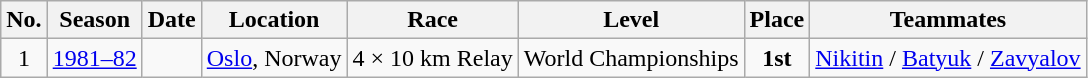<table class="wikitable sortable" style="text-align: center;">
<tr>
<th scope="col">No.</th>
<th scope="col">Season</th>
<th scope="col">Date</th>
<th scope="col">Location</th>
<th scope="col">Race</th>
<th scope="col">Level</th>
<th scope="col">Place</th>
<th scope="col">Teammates</th>
</tr>
<tr>
<td>1</td>
<td><a href='#'>1981–82</a></td>
<td style="text-align: right;"></td>
<td style="text-align: left;"> <a href='#'>Oslo</a>, Norway</td>
<td>4 × 10 km Relay</td>
<td>World Championships</td>
<td><strong>1st</strong></td>
<td><a href='#'>Nikitin</a> / <a href='#'>Batyuk</a> / <a href='#'>Zavyalov</a></td>
</tr>
</table>
